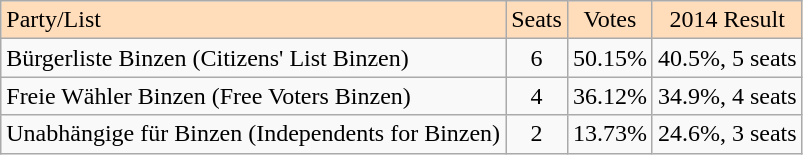<table class="wikitable hintergrundfarbe2" style="width:400px; white-space:nowrap; text-align:center;">
<tr style="background:#FFDDBB">
<td style="text-align:left;">Party/List</td>
<td>Seats</td>
<td>Votes</td>
<td>2014 Result</td>
</tr>
<tr>
<td style="text-align:left;">Bürgerliste Binzen (Citizens' List Binzen)</td>
<td>6</td>
<td>50.15%</td>
<td>40.5%, 5 seats</td>
</tr>
<tr>
<td style="text-align:left;">Freie Wähler Binzen (Free Voters Binzen)</td>
<td>4</td>
<td>36.12%</td>
<td>34.9%, 4 seats</td>
</tr>
<tr>
<td style="text-align:left;">Unabhängige für Binzen (Independents for Binzen)</td>
<td>2</td>
<td>13.73%</td>
<td>24.6%, 3 seats</td>
</tr>
</table>
